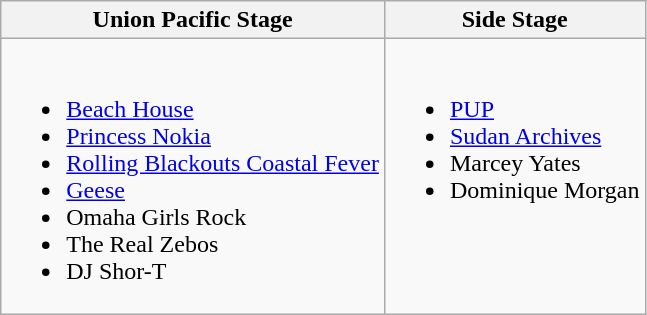<table class="wikitable">
<tr>
<th>Union Pacific Stage</th>
<th>Side Stage</th>
</tr>
<tr valign="top">
<td><br><ul><li><a href='#'>Beach House</a></li><li><a href='#'>Princess Nokia</a></li><li><a href='#'>Rolling Blackouts Coastal Fever</a></li><li><a href='#'>Geese</a></li><li>Omaha Girls Rock</li><li>The Real Zebos</li><li>DJ Shor-T</li></ul></td>
<td><br><ul><li><a href='#'>PUP</a></li><li><a href='#'>Sudan Archives</a></li><li>Marcey Yates</li><li>Dominique Morgan</li></ul></td>
</tr>
</table>
